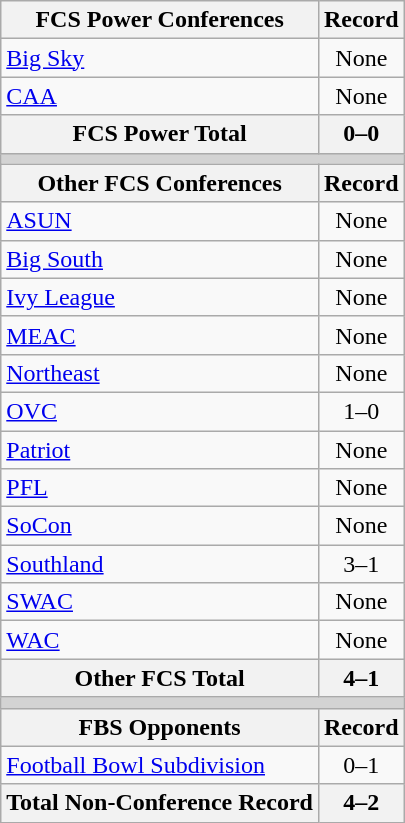<table class="wikitable">
<tr>
<th>FCS Power Conferences</th>
<th>Record</th>
</tr>
<tr>
<td><a href='#'>Big Sky</a></td>
<td align=center>None</td>
</tr>
<tr>
<td><a href='#'>CAA</a></td>
<td align=center>None</td>
</tr>
<tr>
<th>FCS Power Total</th>
<th>0–0</th>
</tr>
<tr>
<th colspan="2" style="background:lightgrey;"></th>
</tr>
<tr>
<th>Other FCS Conferences</th>
<th>Record</th>
</tr>
<tr>
<td><a href='#'>ASUN</a></td>
<td align=center>None</td>
</tr>
<tr>
<td><a href='#'>Big South</a></td>
<td align=center>None</td>
</tr>
<tr>
<td><a href='#'>Ivy League</a></td>
<td align=center>None</td>
</tr>
<tr>
<td><a href='#'>MEAC</a></td>
<td align=center>None</td>
</tr>
<tr>
<td><a href='#'>Northeast</a></td>
<td align=center>None</td>
</tr>
<tr>
<td><a href='#'>OVC</a></td>
<td align=center>1–0</td>
</tr>
<tr>
<td><a href='#'>Patriot</a></td>
<td align=center>None</td>
</tr>
<tr>
<td><a href='#'>PFL</a></td>
<td align=center>None</td>
</tr>
<tr>
<td><a href='#'>SoCon</a></td>
<td align=center>None</td>
</tr>
<tr>
<td><a href='#'>Southland</a></td>
<td align=center>3–1</td>
</tr>
<tr>
<td><a href='#'>SWAC</a></td>
<td align=center>None</td>
</tr>
<tr>
<td><a href='#'>WAC</a></td>
<td align=center>None</td>
</tr>
<tr>
<th>Other FCS Total</th>
<th>4–1</th>
</tr>
<tr>
<th colspan="2" style="background:lightgrey;"></th>
</tr>
<tr>
<th>FBS Opponents</th>
<th>Record</th>
</tr>
<tr>
<td><a href='#'>Football Bowl Subdivision</a></td>
<td align=center>0–1</td>
</tr>
<tr>
<th>Total Non-Conference Record</th>
<th>4–2</th>
</tr>
</table>
